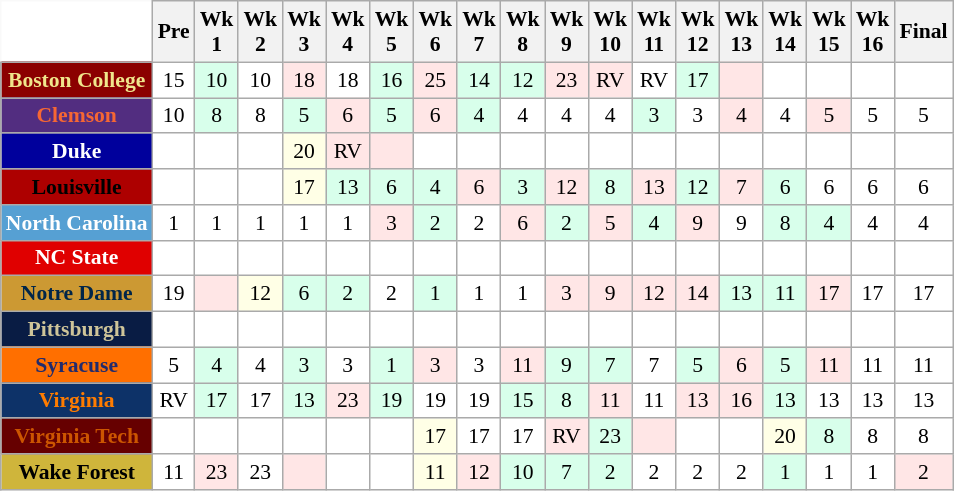<table class="wikitable" style="white-space:nowrap;font-size:90%;">
<tr>
<th colspan=1 style="background:white; border-top-style:hidden; border-left-style:hidden;"> </th>
<th>Pre</th>
<th>Wk<br>1</th>
<th>Wk<br>2</th>
<th>Wk<br>3</th>
<th>Wk<br>4</th>
<th>Wk<br>5</th>
<th>Wk<br>6</th>
<th>Wk<br>7</th>
<th>Wk<br>8</th>
<th>Wk<br>9</th>
<th>Wk<br>10</th>
<th>Wk<br>11</th>
<th>Wk<br>12</th>
<th>Wk<br>13</th>
<th>Wk<br>14</th>
<th>Wk<br>15</th>
<th>Wk<br>16</th>
<th>Final</th>
</tr>
<tr style="text-align:center;">
<th style="background:#8B0000; color:#F0E68C;">Boston College</th>
<td style="background:#FFF;"> 15</td>
<td style="background:#D8FFEB;"> 10</td>
<td style="background:#FFF;"> 10</td>
<td style="background:#FFE6E6;"> 18</td>
<td style="background:#FFF;"> 18</td>
<td style="background:#D8FFEB;"> 16</td>
<td style="background:#FFE6E6;"> 25</td>
<td style="background:#D8FFEB;"> 14</td>
<td style="background:#D8FFEB;"> 12</td>
<td style="background:#FFE6E6;"> 23</td>
<td style="background:#FFE6E6;"> RV</td>
<td style="background:#FFF;"> RV</td>
<td style="background:#D8FFEB;"> 17</td>
<td style="background:#FFE6E6;"></td>
<td style="background:#FFF;"></td>
<td style="background:#FFF;"></td>
<td style="background:#FFF;"></td>
<td style="background:#FFF;"></td>
</tr>
<tr style="text-align:center;">
<th style="background:#522D80; color:#F66733;">Clemson</th>
<td style="background:#FFF;"> 10</td>
<td style="background:#D8FFEB;"> 8</td>
<td style="background:#FFF;"> 8</td>
<td style="background:#D8FFEB;"> 5</td>
<td style="background:#FFE6E6;"> 6</td>
<td style="background:#D8FFEB;"> 5</td>
<td style="background:#FFE6E6;"> 6</td>
<td style="background:#D8FFEB;"> 4</td>
<td style="background:#FFF;"> 4</td>
<td style="background:#FFF;"> 4</td>
<td style="background:#FFF;"> 4</td>
<td style="background:#D8FFEB;"> 3</td>
<td style="background:#FFF;"> 3</td>
<td style="background:#FFE6E6;"> 4</td>
<td style="background:#FFF;"> 4</td>
<td style="background:#FFE6E6;"> 5</td>
<td style="background:#FFF;"> 5</td>
<td style="background:#FFF;"> 5</td>
</tr>
<tr style="text-align:center;">
<th style="background:#00009C; color:white;">Duke</th>
<td style="background:#FFF;"></td>
<td style="background:#FFF;"></td>
<td style="background:#FFF;"></td>
<td style="background:#FFFFE6;"> 20</td>
<td style="background:#FFE6E6;"> RV</td>
<td style="background:#FFE6E6;"></td>
<td style="background:#FFF;"></td>
<td style="background:#FFF;"></td>
<td style="background:#FFF;"></td>
<td style="background:#FFF;"></td>
<td style="background:#FFF;"></td>
<td style="background:#FFF;"></td>
<td style="background:#FFF;"></td>
<td style="background:#FFF;"></td>
<td style="background:#FFF;"></td>
<td style="background:#FFF;"></td>
<td style="background:#FFF;"></td>
<td style="background:#FFF;"></td>
</tr>
<tr style="text-align:center;">
<th style="background:#AD0000; color:#000000;">Louisville</th>
<td style="background:#FFF;"></td>
<td style="background:#FFF;"></td>
<td style="background:#FFF;"></td>
<td style="background:#FFFFE6;"> 17</td>
<td style="background:#D8FFEB;"> 13</td>
<td style="background:#D8FFEB;"> 6</td>
<td style="background:#D8FFEB;"> 4</td>
<td style="background:#FFE6E6;"> 6</td>
<td style="background:#D8FFEB;"> 3</td>
<td style="background:#FFE6E6;"> 12</td>
<td style="background:#D8FFEB;"> 8</td>
<td style="background:#FFE6E6;"> 13</td>
<td style="background:#D8FFEB;"> 12</td>
<td style="background:#FFE6E6;"> 7</td>
<td style="background:#D8FFEB;"> 6</td>
<td style="background:#FFF;"> 6</td>
<td style="background:#FFF;"> 6</td>
<td style="background:#FFF;"> 6</td>
</tr>
<tr style="text-align:center;">
<th style="background:#56A0D3; color:white;">North Carolina</th>
<td style="background:#FFF;"> 1</td>
<td style="background:#FFF;"> 1</td>
<td style="background:#FFF;"> 1</td>
<td style="background:#FFF;"> 1</td>
<td style="background:#FFF;"> 1</td>
<td style="background:#FFE6E6;"> 3</td>
<td style="background:#D8FFEB;"> 2</td>
<td style="background:#FFF;"> 2</td>
<td style="background:#FFE6E6;"> 6</td>
<td style="background:#D8FFEB;"> 2</td>
<td style="background:#FFE6E6;"> 5</td>
<td style="background:#D8FFEB;"> 4</td>
<td style="background:#FFE6E6;"> 9</td>
<td style="background:#FFF;"> 9</td>
<td style="background:#D8FFEB;"> 8</td>
<td style="background:#D8FFEB;"> 4</td>
<td style="background:#FFF;"> 4</td>
<td style="background:#FFF;"> 4</td>
</tr>
<tr style="text-align:center;">
<th style="background:#E00000; color:white;">NC State</th>
<td style="background:#FFF;"></td>
<td style="background:#FFF;"></td>
<td style="background:#FFF;"></td>
<td style="background:#FFF;"></td>
<td style="background:#FFF;"></td>
<td style="background:#FFF;"></td>
<td style="background:#FFF;"></td>
<td style="background:#FFF;"></td>
<td style="background:#FFF;"></td>
<td style="background:#FFF;"></td>
<td style="background:#FFF;"></td>
<td style="background:#FFF;"></td>
<td style="background:#FFF;"></td>
<td style="background:#FFF;"></td>
<td style="background:#FFF;"></td>
<td style="background:#FFF;"></td>
<td style="background:#FFF;"></td>
<td style="background:#FFF;"></td>
</tr>
<tr style="text-align:center;">
<th style="background:#CC9933; color:#002649;">Notre Dame</th>
<td style="background:#FFF;"> 19</td>
<td style="background:#FFE6E6;"></td>
<td style="background:#FFFFE6;"> 12</td>
<td style="background:#D8FFEB;"> 6</td>
<td style="background:#D8FFEB;"> 2</td>
<td style="background:#FFF;"> 2</td>
<td style="background:#D8FFEB;"> 1</td>
<td style="background:#FFF;"> 1</td>
<td style="background:#FFF;"> 1</td>
<td style="background:#FFE6E6;"> 3</td>
<td style="background:#FFE6E6;"> 9</td>
<td style="background:#FFE6E6;"> 12</td>
<td style="background:#FFE6E6;"> 14</td>
<td style="background:#D8FFEB;"> 13</td>
<td style="background:#D8FFEB;"> 11</td>
<td style="background:#FFE6E6;"> 17</td>
<td style="background:#FFF;"> 17</td>
<td style="background:#FFF;"> 17</td>
</tr>
<tr style="text-align:center;">
<th style="background:#091C44; color:#CEC499;">Pittsburgh</th>
<td style="background:#FFF;"></td>
<td style="background:#FFF;"></td>
<td style="background:#FFF;"></td>
<td style="background:#FFF;"></td>
<td style="background:#FFF;"></td>
<td style="background:#FFF;"></td>
<td style="background:#FFF;"></td>
<td style="background:#FFF;"></td>
<td style="background:#FFF;"></td>
<td style="background:#FFF;"></td>
<td style="background:#FFF;"></td>
<td style="background:#FFF;"></td>
<td style="background:#FFF;"></td>
<td style="background:#FFF;"></td>
<td style="background:#FFF;"></td>
<td style="background:#FFF;"></td>
<td style="background:#FFF;"></td>
<td style="background:#FFF;"></td>
</tr>
<tr style="text-align:center;">
<th style="background:#FF6F00; color:#212B6D;">Syracuse</th>
<td style="background:#FFF;"> 5</td>
<td style="background:#D8FFEB;"> 4</td>
<td style="background:#FFF;"> 4</td>
<td style="background:#D8FFEB;"> 3</td>
<td style="background:#FFF;"> 3</td>
<td style="background:#D8FFEB;"> 1</td>
<td style="background:#FFE6E6;"> 3</td>
<td style="background:#FFF;"> 3</td>
<td style="background:#FFE6E6;"> 11</td>
<td style="background:#D8FFEB;"> 9</td>
<td style="background:#D8FFEB;"> 7</td>
<td style="background:#FFF;"> 7</td>
<td style="background:#D8FFEB;"> 5</td>
<td style="background:#FFE6E6;"> 6</td>
<td style="background:#D8FFEB;"> 5</td>
<td style="background:#FFE6E6;"> 11</td>
<td style="background:#FFF;"> 11</td>
<td style="background:#FFF;"> 11</td>
</tr>
<tr style="text-align:center;">
<th style="background:#0D3268; color:#FF7C00;">Virginia</th>
<td style="background:#FFF;"> RV</td>
<td style="background:#D8FFEB;"> 17</td>
<td style="background:#FFF;"> 17</td>
<td style="background:#D8FFEB;"> 13</td>
<td style="background:#FFE6E6;"> 23</td>
<td style="background:#D8FFEB;"> 19</td>
<td style="background:#FFF;"> 19</td>
<td style="background:#FFF;"> 19</td>
<td style="background:#D8FFEB;"> 15</td>
<td style="background:#D8FFEB;"> 8</td>
<td style="background:#FFE6E6;"> 11</td>
<td style="background:#FFF;"> 11</td>
<td style="background:#FFE6E6;"> 13</td>
<td style="background:#FFE6E6;"> 16</td>
<td style="background:#D8FFEB;"> 13</td>
<td style="background:#FFF;"> 13</td>
<td style="background:#FFF;"> 13</td>
<td style="background:#FFF;"> 13</td>
</tr>
<tr style="text-align:center;">
<th style="background:#660000; color:#CC5500;">Virginia Tech</th>
<td style="background:#FFF;"></td>
<td style="background:#FFF;"></td>
<td style="background:#FFF;"></td>
<td style="background:#FFF;"></td>
<td style="background:#FFF;"></td>
<td style="background:#FFF;"></td>
<td style="background:#FFFFE6;"> 17</td>
<td style="background:#FFF;"> 17</td>
<td style="background:#FFF;"> 17</td>
<td style="background:#FFE6E6;"> RV</td>
<td style="background:#D8FFEB;"> 23</td>
<td style="background:#FFE6E6;"></td>
<td style="background:#FFF;"></td>
<td style="background:#FFF;"></td>
<td style="background:#FFFFE6;"> 20</td>
<td style="background:#D8FFEB;"> 8</td>
<td style="background:#FFF;"> 8</td>
<td style="background:#FFF;"> 8</td>
</tr>
<tr style="text-align:center;">
<th style="background:#CFB53B; color:black;">Wake Forest</th>
<td style="background:#FFF;"> 11</td>
<td style="background:#FFE6E6;"> 23</td>
<td style="background:#FFF;"> 23</td>
<td style="background:#FFE6E6;"></td>
<td style="background:#FFF;"></td>
<td style="background:#FFF;"></td>
<td style="background:#FFFFE6;"> 11</td>
<td style="background:#FFE6E6;"> 12</td>
<td style="background:#D8FFEB;"> 10</td>
<td style="background:#D8FFEB;"> 7</td>
<td style="background:#D8FFEB;"> 2</td>
<td style="background:#FFF;"> 2</td>
<td style="background:#FFF;"> 2</td>
<td style="background:#FFF;"> 2</td>
<td style="background:#D8FFEB;"> 1</td>
<td style="background:#FFF;"> 1</td>
<td style="background:#FFF;"> 1</td>
<td style="background:#FFE6E6;"> 2</td>
</tr>
</table>
